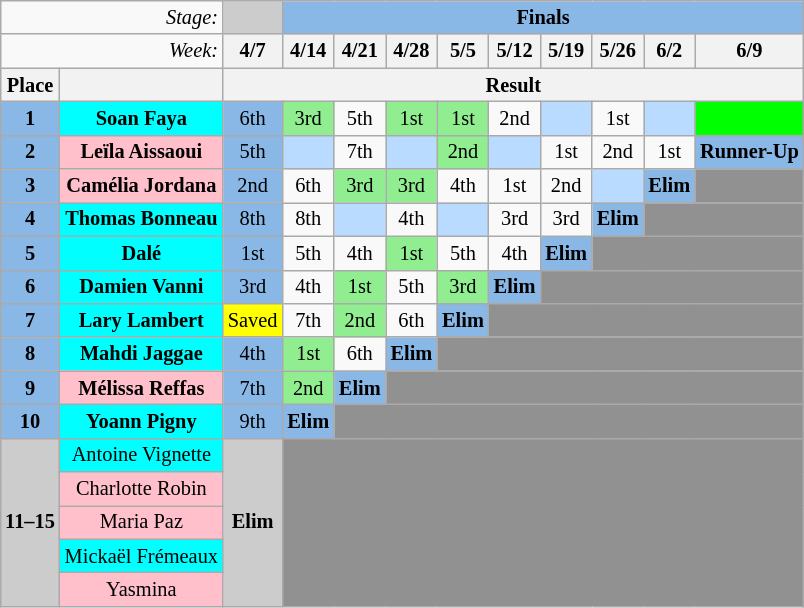<table class="wikitable" style="margin:1em auto; text-align:center; font-size:85%">
<tr>
<td colspan="2" style="text-align:right;"><em>Stage:</em></td>
<td style="background:#ccc;"></td>
<td colspan="9" style="background:#8ab8e6;"><strong>Finals</strong></td>
</tr>
<tr>
<td colspan="2" style="text-align:right;"><em>Week:</em></td>
<th width:9%;">4/7</th>
<th width:9%;">4/14</th>
<th width:9%;">4/21</th>
<th width:9%;">4/28</th>
<th width:9%;">5/5</th>
<th width:9%;">5/12</th>
<th width:9%;">5/19</th>
<th width:9%;">5/26</th>
<th width:9%;">6/2</th>
<th width:9%;">6/9</th>
</tr>
<tr>
<th>Place</th>
<th></th>
<th colspan="10">Result</th>
</tr>
<tr>
<td style="background:#8ab8e6;"><strong>1</strong></td>
<td style="background:cyan;"><strong>Soan Faya</strong></td>
<td style="background:#8ab8e6">6th</td>
<td bgcolor="lightgreen">3rd</td>
<td>5th</td>
<td bgcolor="lightgreen">1st</td>
<td bgcolor="lightgreen">1st</td>
<td>2nd</td>
<td style="background:#b8dbff;"></td>
<td>1st</td>
<td style="background:#b8dbff;"></td>
<td style="background:lime;"></td>
</tr>
<tr>
<td style="background:#8ab8e6;"><strong>2</strong></td>
<td style="background:pink;"><strong>Leïla Aissaoui</strong></td>
<td style="background:#8ab8e6">5th</td>
<td style="background:#b8dbff;"></td>
<td>7th</td>
<td style="background:#b8dbff;"></td>
<td bgcolor="lightgreen">2nd</td>
<td style="background:#b8dbff;"></td>
<td>1st</td>
<td>2nd</td>
<td>1st</td>
<td style="background:#8ab8e6;"><strong>Runner-Up</strong></td>
</tr>
<tr>
<td style="background:#8ab8e6;"><strong>3</strong></td>
<td style="background:pink;"><strong>Camélia Jordana</strong></td>
<td style="background:#8ab8e6">2nd</td>
<td>6th</td>
<td bgcolor="lightgreen">3rd</td>
<td bgcolor="lightgreen">3rd</td>
<td>4th</td>
<td>1st</td>
<td>2nd</td>
<td style="background:#b8dbff;"></td>
<td style="background:#8ab8e6;"><strong>Elim</strong></td>
<td style="background:#919191;" colspan=1></td>
</tr>
<tr>
<td style="background:#8ab8e6;"><strong>4</strong></td>
<td style="background:cyan;"><strong>Thomas Bonneau </strong></td>
<td style="background:#8ab8e6">8th</td>
<td>8th</td>
<td style="background:#b8dbff;"></td>
<td>4th</td>
<td style="background:#b8dbff;"></td>
<td>3rd</td>
<td>3rd</td>
<td style="background:#8ab8e6;"><strong>Elim</strong></td>
<td style="background:#919191;" colspan=2></td>
</tr>
<tr>
<td style="background:#8ab8e6;"><strong>5</strong></td>
<td style="background:cyan;"><strong>Dalé</strong></td>
<td style="background:#8ab8e6">1st</td>
<td>5th</td>
<td>4th</td>
<td bgcolor="lightgreen">1st</td>
<td>5th</td>
<td>4th</td>
<td style="background:#8ab8e6;"><strong>Elim</strong></td>
<td style="background:#919191;" colspan=3></td>
</tr>
<tr>
<td style="background:#8ab8e6;"><strong>6</strong></td>
<td style="background:cyan;"><strong>Damien Vanni</strong></td>
<td style="background:#8ab8e6">3rd</td>
<td>4th</td>
<td bgcolor="lightgreen">1st</td>
<td>5th</td>
<td bgcolor="lightgreen">3rd</td>
<td style="background:#8ab8e6;"><strong>Elim</strong></td>
<td style="background:#919191;" colspan=4></td>
</tr>
<tr>
<td style="background:#8ab8e6;"><strong>7</strong></td>
<td style="background:cyan;"><strong>Lary Lambert</strong></td>
<td style="background:yellow">Saved</td>
<td>7th</td>
<td bgcolor="lightgreen">2nd</td>
<td>6th</td>
<td style="background:#8ab8e6;"><strong>Elim</strong></td>
<td style="background:#919191;" colspan=5></td>
</tr>
<tr>
<td style="background:#8ab8e6;"><strong>8</strong></td>
<td style="background:cyan;"><strong>Mahdi Jaggae</strong></td>
<td style="background:#8ab8e6">4th</td>
<td bgcolor="lightgreen">1st</td>
<td>6th</td>
<td style="background:#8ab8e6;"><strong>Elim</strong></td>
<td style="background:#919191;" colspan=6></td>
</tr>
<tr>
<td style="background:#8ab8e6;"><strong>9</strong></td>
<td style="background:pink;"><strong>Mélissa Reffas</strong></td>
<td style="background:#8ab8e6">7th</td>
<td bgcolor="lightgreen">2nd</td>
<td style="background:#8ab8e6;"><strong>Elim</strong></td>
<td style="background:#919191;" colspan=7></td>
</tr>
<tr>
<td style="background:#8ab8e6;"><strong>10</strong></td>
<td style="background:cyan;"><strong>Yoann Pigny</strong></td>
<td style="background:#8ab8e6">9th</td>
<td style="background:#8ab8e6;"><strong>Elim</strong></td>
<td style="background:#919191;" colspan=8></td>
</tr>
<tr>
<td style="background:#ccc;" rowspan="5"><strong>11–15</strong></td>
<td style="background:cyan;">Antoine Vignette</td>
<td style="background:#ccc;" rowspan="5"><strong>Elim</strong></td>
<td style="background:#919191;" colspan="13" rowspan="5"></td>
</tr>
<tr>
<td style="background:pink;">Charlotte Robin</td>
</tr>
<tr>
<td style="background:pink;">Maria Paz</td>
</tr>
<tr>
<td style="background:cyan;">Mickaël Frémeaux</td>
</tr>
<tr>
<td style="background:pink;">Yasmina</td>
</tr>
</table>
